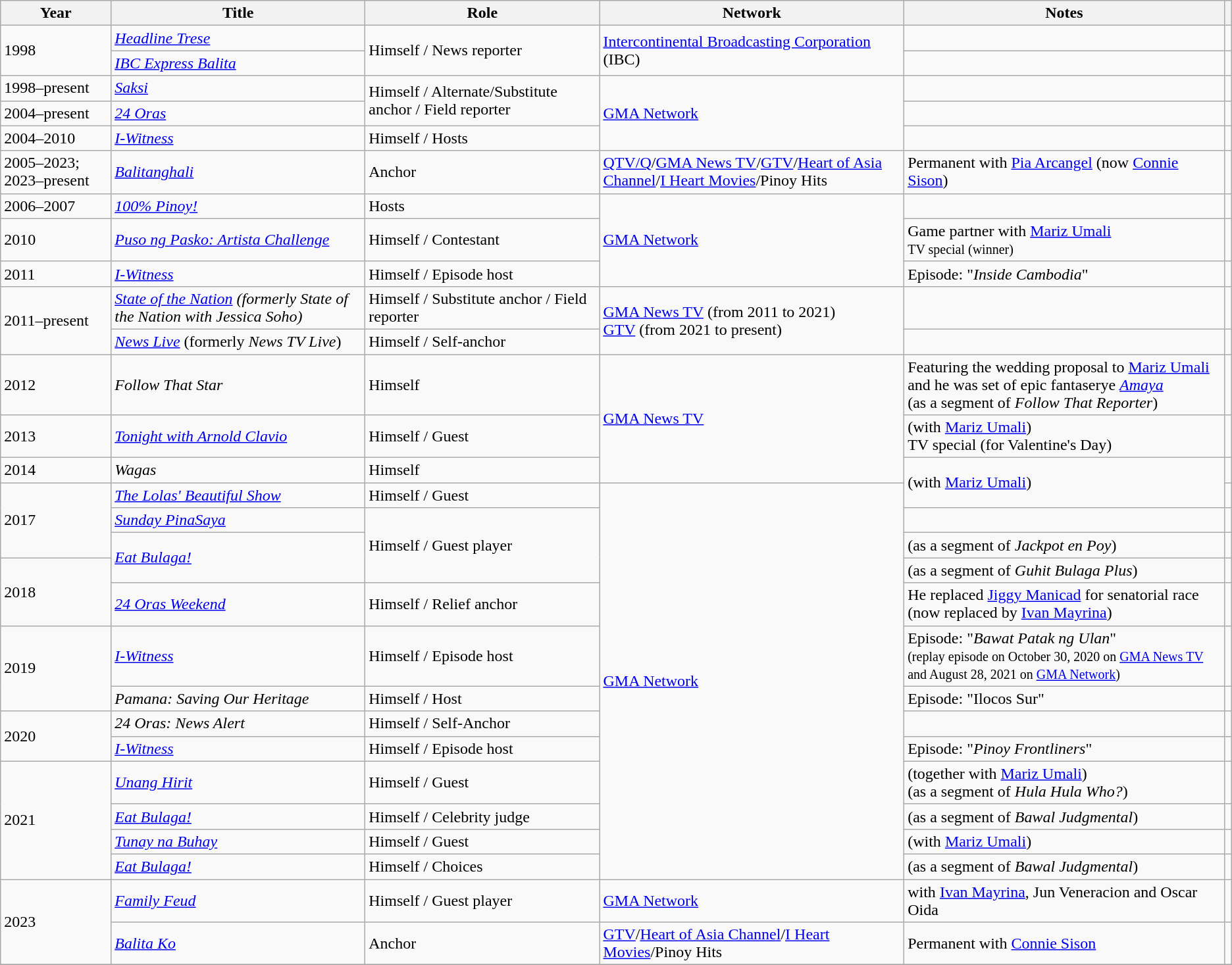<table class="wikitable">
<tr>
<th>Year</th>
<th>Title</th>
<th>Role</th>
<th>Network</th>
<th>Notes</th>
<th></th>
</tr>
<tr>
<td rowspan="2">1998</td>
<td><em><a href='#'>Headline Trese</a></em></td>
<td rowspan="2">Himself / News reporter</td>
<td rowspan="2"><a href='#'>Intercontinental Broadcasting Corporation</a> (IBC)</td>
<td></td>
<td></td>
</tr>
<tr>
<td><em><a href='#'>IBC Express Balita</a></em></td>
<td></td>
<td></td>
</tr>
<tr>
<td>1998–present</td>
<td><em><a href='#'>Saksi</a></em></td>
<td rowspan="2">Himself / Alternate/Substitute anchor / Field reporter</td>
<td rowspan="3"><a href='#'>GMA Network</a></td>
<td></td>
<td></td>
</tr>
<tr>
<td>2004–present</td>
<td><em><a href='#'>24 Oras</a></em></td>
<td></td>
<td></td>
</tr>
<tr>
<td>2004–2010</td>
<td><em><a href='#'>I-Witness</a></em></td>
<td>Himself / Hosts</td>
<td></td>
<td></td>
</tr>
<tr>
<td>2005–2023; 2023–present</td>
<td><em><a href='#'>Balitanghali</a></em></td>
<td>Anchor</td>
<td><a href='#'>QTV/Q</a>/<a href='#'>GMA News TV</a>/<a href='#'>GTV</a>/<a href='#'>Heart of Asia Channel</a>/<a href='#'>I Heart Movies</a>/Pinoy Hits</td>
<td>Permanent with <a href='#'>Pia Arcangel</a> (now <a href='#'>Connie Sison</a>)</td>
<td></td>
</tr>
<tr>
<td>2006–2007</td>
<td><em><a href='#'>100% Pinoy!</a></em></td>
<td>Hosts</td>
<td rowspan="3"><a href='#'>GMA Network</a></td>
<td></td>
<td></td>
</tr>
<tr>
<td>2010</td>
<td><em><a href='#'>Puso ng Pasko: Artista Challenge</a></em></td>
<td>Himself / Contestant</td>
<td>Game partner with <a href='#'>Mariz Umali</a> <br> <small>TV special (winner)</small></td>
<td></td>
</tr>
<tr>
<td>2011</td>
<td><em><a href='#'>I-Witness</a></em></td>
<td>Himself / Episode host</td>
<td>Episode: "<em>Inside Cambodia</em>"</td>
<td></td>
</tr>
<tr>
<td rowspan="2">2011–present</td>
<td><em><a href='#'>State of the Nation</a> (formerly State of the Nation with Jessica Soho)</em></td>
<td>Himself / Substitute anchor / Field reporter</td>
<td rowspan="2"><a href='#'>GMA News TV</a> (from 2011 to 2021) <br> <a href='#'>GTV</a> (from 2021 to present)</td>
<td></td>
<td></td>
</tr>
<tr>
<td><em><a href='#'>News Live</a></em> (formerly <em>News TV Live</em>)</td>
<td>Himself / Self-anchor</td>
<td></td>
<td></td>
</tr>
<tr>
<td>2012</td>
<td><em>Follow That Star</em></td>
<td>Himself</td>
<td rowspan="3"><a href='#'>GMA News TV</a></td>
<td>Featuring the wedding proposal to <a href='#'>Mariz Umali</a> and he was set of epic fantaserye <em><a href='#'>Amaya</a></em> <br> (as a segment of <em>Follow That Reporter</em>)</td>
<td></td>
</tr>
<tr>
<td>2013</td>
<td><em><a href='#'>Tonight with Arnold Clavio</a></em></td>
<td>Himself / Guest</td>
<td>(with <a href='#'>Mariz Umali</a>) <br> TV special (for Valentine's Day)</td>
<td></td>
</tr>
<tr>
<td>2014</td>
<td><em>Wagas</em></td>
<td>Himself</td>
<td rowspan="2">(with <a href='#'>Mariz Umali</a>)</td>
<td></td>
</tr>
<tr>
<td rowspan="3">2017</td>
<td><em><a href='#'>The Lolas' Beautiful Show</a></em></td>
<td>Himself / Guest</td>
<td rowspan="13"><a href='#'>GMA Network</a></td>
<td></td>
</tr>
<tr>
<td><em><a href='#'>Sunday PinaSaya</a></em></td>
<td rowspan="3">Himself / Guest player</td>
<td></td>
<td></td>
</tr>
<tr>
<td rowspan="2"><em><a href='#'>Eat Bulaga!</a></em></td>
<td>(as a segment of <em>Jackpot en Poy</em>)</td>
<td></td>
</tr>
<tr>
<td rowspan="2">2018</td>
<td>(as a segment of <em>Guhit Bulaga Plus</em>)</td>
<td></td>
</tr>
<tr>
<td><em><a href='#'>24 Oras Weekend</a></em></td>
<td>Himself / Relief anchor</td>
<td>He replaced <a href='#'>Jiggy Manicad</a> for senatorial race (now replaced by <a href='#'>Ivan Mayrina</a>)</td>
<td></td>
</tr>
<tr>
<td rowspan="2">2019</td>
<td><em><a href='#'>I-Witness</a></em></td>
<td>Himself / Episode host</td>
<td>Episode: "<em>Bawat Patak ng Ulan</em>" <br> <small>(replay episode on October 30, 2020 on <a href='#'>GMA News TV</a> and August 28, 2021 on <a href='#'>GMA Network</a>)</small></td>
<td></td>
</tr>
<tr>
<td><em>Pamana: Saving Our Heritage</em></td>
<td>Himself / Host</td>
<td>Episode: "Ilocos Sur"</td>
<td></td>
</tr>
<tr>
<td rowspan="2">2020</td>
<td><em>24 Oras: News Alert</em></td>
<td>Himself / Self-Anchor</td>
<td></td>
<td></td>
</tr>
<tr>
<td><em><a href='#'>I-Witness</a></em></td>
<td>Himself / Episode host</td>
<td>Episode: "<em>Pinoy Frontliners</em>"</td>
<td></td>
</tr>
<tr>
<td rowspan="4">2021</td>
<td><em><a href='#'>Unang Hirit</a></em></td>
<td>Himself / Guest</td>
<td>(together with <a href='#'>Mariz Umali</a>) <br> (as a segment of <em>Hula Hula Who?</em>)</td>
<td></td>
</tr>
<tr>
<td><em><a href='#'>Eat Bulaga!</a></em></td>
<td>Himself / Celebrity judge</td>
<td>(as a segment of <em>Bawal Judgmental</em>)</td>
<td></td>
</tr>
<tr>
<td><em><a href='#'>Tunay na Buhay</a></em></td>
<td>Himself / Guest</td>
<td>(with <a href='#'>Mariz Umali</a>)</td>
<td></td>
</tr>
<tr>
<td><em><a href='#'>Eat Bulaga!</a></em></td>
<td>Himself / Choices</td>
<td>(as a segment of <em>Bawal Judgmental</em>)</td>
<td></td>
</tr>
<tr>
<td rowspan="2">2023</td>
<td><em><a href='#'>Family Feud</a></em></td>
<td>Himself / Guest player</td>
<td><a href='#'>GMA Network</a></td>
<td>with <a href='#'>Ivan Mayrina</a>, Jun Veneracion and Oscar Oida</td>
<td></td>
</tr>
<tr>
<td><em><a href='#'>Balita Ko</a></em></td>
<td>Anchor</td>
<td><a href='#'>GTV</a>/<a href='#'>Heart of Asia Channel</a>/<a href='#'>I Heart Movies</a>/Pinoy Hits</td>
<td>Permanent with <a href='#'>Connie Sison</a></td>
<td></td>
</tr>
<tr>
</tr>
</table>
